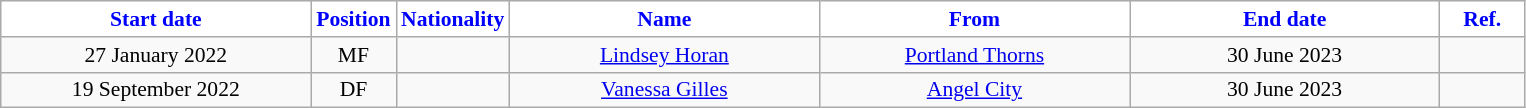<table class="wikitable" style="text-align:center; font-size:90%; ">
<tr>
<th style="background:#FFFFFF; color:blue; width:200px;">Start date</th>
<th style="background:#FFFFFF; color:blue; width:50px;">Position</th>
<th style="background:#FFFFFF; color:blue; width:50px;">Nationality</th>
<th style="background:#FFFFFF; color:blue; width:200px;">Name</th>
<th style="background:#FFFFFF; color:blue; width:200px;">From</th>
<th style="background:#FFFFFF; color:blue; width:200px;">End date</th>
<th style="background:#FFFFFF; color:blue; width:50px;">Ref.</th>
</tr>
<tr>
<td>27 January 2022</td>
<td>MF</td>
<td></td>
<td><a href='#'>Lindsey Horan</a></td>
<td><a href='#'>Portland Thorns</a></td>
<td>30 June 2023</td>
<td></td>
</tr>
<tr>
<td>19 September 2022</td>
<td>DF</td>
<td></td>
<td><a href='#'>Vanessa Gilles</a></td>
<td><a href='#'>Angel City</a></td>
<td>30 June 2023</td>
<td></td>
</tr>
</table>
